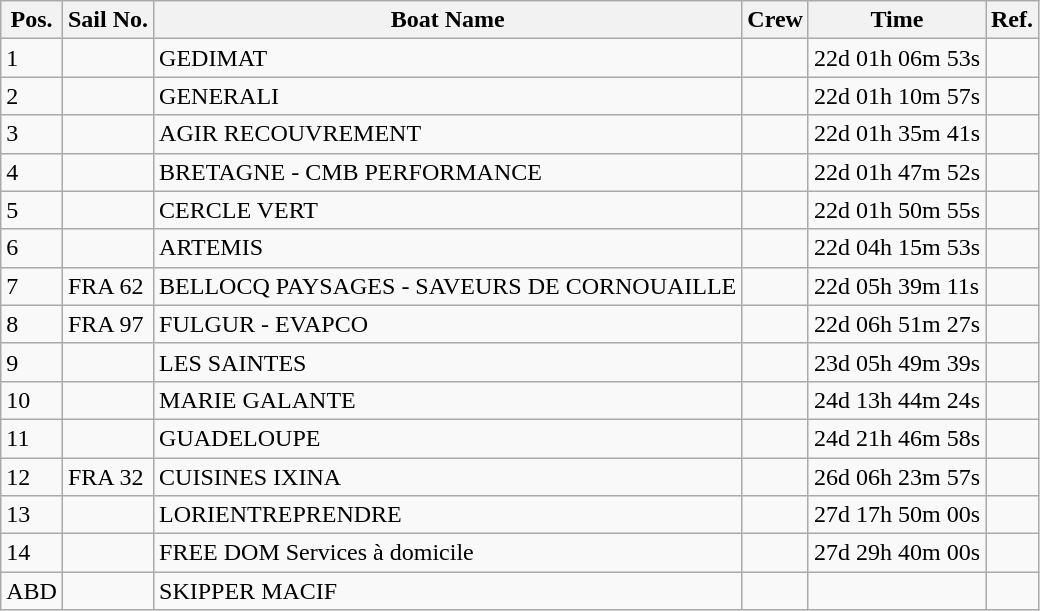<table class="wikitable sortable">
<tr>
<th>Pos.</th>
<th>Sail No.</th>
<th>Boat Name</th>
<th>Crew</th>
<th>Time</th>
<th>Ref.</th>
</tr>
<tr>
<td>1</td>
<td></td>
<td>GEDIMAT</td>
<td> <br>  </td>
<td>22d 01h 06m 53s</td>
<td></td>
</tr>
<tr>
<td>2</td>
<td></td>
<td>GENERALI</td>
<td> <br>  </td>
<td>22d 01h 10m 57s</td>
<td></td>
</tr>
<tr>
<td>3</td>
<td></td>
<td>AGIR RECOUVREMENT</td>
<td> <br>  </td>
<td>22d 01h 35m 41s</td>
<td></td>
</tr>
<tr>
<td>4</td>
<td></td>
<td>BRETAGNE - CMB PERFORMANCE</td>
<td> <br>  </td>
<td>22d 01h 47m 52s</td>
<td></td>
</tr>
<tr>
<td>5</td>
<td></td>
<td>CERCLE VERT</td>
<td> <br>  </td>
<td>22d 01h 50m 55s</td>
<td></td>
</tr>
<tr>
<td>6</td>
<td></td>
<td>ARTEMIS</td>
<td> <br>  </td>
<td>22d 04h 15m 53s</td>
<td></td>
</tr>
<tr>
<td>7</td>
<td>FRA 62</td>
<td>BELLOCQ PAYSAGES - SAVEURS DE CORNOUAILLE</td>
<td> <br>  </td>
<td>22d 05h 39m 11s</td>
<td></td>
</tr>
<tr>
<td>8</td>
<td>FRA 97</td>
<td>FULGUR - EVAPCO</td>
<td> <br>  </td>
<td>22d 06h 51m 27s</td>
<td></td>
</tr>
<tr>
<td>9</td>
<td></td>
<td>LES SAINTES</td>
<td> <br>  </td>
<td>23d 05h 49m 39s</td>
<td></td>
</tr>
<tr>
<td>10</td>
<td></td>
<td>MARIE GALANTE</td>
<td> <br>  </td>
<td>24d 13h 44m 24s</td>
<td></td>
</tr>
<tr>
<td>11</td>
<td></td>
<td>GUADELOUPE</td>
<td> <br>  </td>
<td>24d 21h 46m 58s</td>
<td></td>
</tr>
<tr>
<td>12</td>
<td>FRA 32</td>
<td>CUISINES IXINA</td>
<td> <br>  </td>
<td>26d 06h 23m 57s</td>
<td></td>
</tr>
<tr>
<td>13</td>
<td></td>
<td>LORIENTREPRENDRE</td>
<td> <br>  </td>
<td>27d 17h 50m 00s</td>
<td></td>
</tr>
<tr>
<td>14</td>
<td></td>
<td>FREE DOM Services à domicile</td>
<td> <br>  </td>
<td>27d 29h 40m 00s</td>
<td></td>
</tr>
<tr>
<td>ABD</td>
<td></td>
<td>SKIPPER MACIF</td>
<td> <br>  </td>
<td></td>
<td></td>
</tr>
</table>
